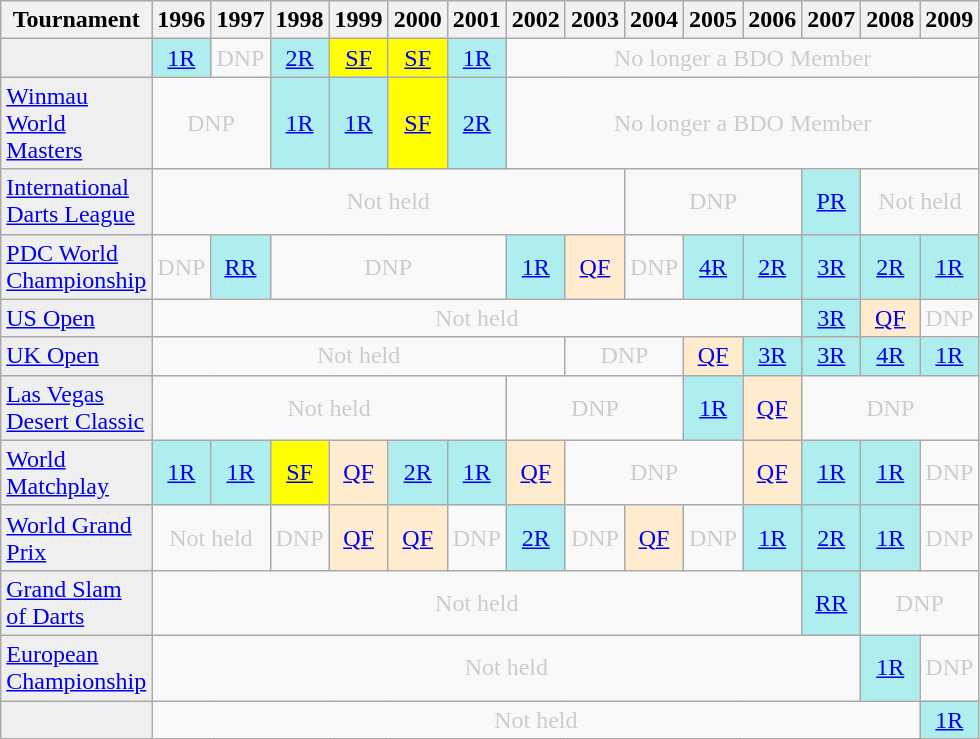<table class="wikitable" style="width:50%; margin:0">
<tr>
<th>Tournament</th>
<th>1996</th>
<th>1997</th>
<th>1998</th>
<th>1999</th>
<th>2000</th>
<th>2001</th>
<th>2002</th>
<th>2003</th>
<th>2004</th>
<th>2005</th>
<th>2006</th>
<th>2007</th>
<th>2008</th>
<th>2009</th>
</tr>
<tr>
<td style="background:#efefef;"></td>
<td style="text-align:center; background:#afeeee;"><a href='#'>1R</a></td>
<td style="text-align:center; color:#ccc;">DNP</td>
<td style="text-align:center; background:#afeeee;"><a href='#'>2R</a></td>
<td style="text-align:center; background:yellow;"><a href='#'>SF</a></td>
<td style="text-align:center; background:yellow;"><a href='#'>SF</a></td>
<td style="text-align:center; background:#afeeee;"><a href='#'>1R</a></td>
<td colspan="8" style="text-align:center; color:#ccc;">No longer a BDO Member</td>
</tr>
<tr>
<td style="background:#efefef;"><a href='#'>Winmau World Masters</a></td>
<td colspan="2" style="text-align:center; color:#ccc;">DNP</td>
<td style="text-align:center; background:#afeeee;"><a href='#'>1R</a></td>
<td style="text-align:center; background:#afeeee;"><a href='#'>1R</a></td>
<td style="text-align:center; background:yellow;"><a href='#'>SF</a></td>
<td style="text-align:center; background:#afeeee;"><a href='#'>2R</a></td>
<td colspan="8" style="text-align:center; color:#ccc;">No longer a BDO Member</td>
</tr>
<tr>
<td style="background:#efefef;"><a href='#'>International Darts League</a></td>
<td colspan="8" style="text-align:center; color:#ccc;">Not held</td>
<td colspan="3" style="text-align:center; color:#ccc;">DNP</td>
<td style="text-align:center; background:#afeeee;"><a href='#'>PR</a></td>
<td colspan="2" style="text-align:center; color:#ccc;">Not held</td>
</tr>
<tr>
<td style="background:#efefef;"><a href='#'>PDC World Championship</a></td>
<td style="text-align:center; color:#ccc;">DNP</td>
<td style="text-align:center; background:#afeeee;"><a href='#'>RR</a></td>
<td colspan="4" style="text-align:center; color:#ccc;">DNP</td>
<td style="text-align:center; background:#afeeee;"><a href='#'>1R</a></td>
<td style="text-align:center; background:#ffebcd;"><a href='#'>QF</a></td>
<td style="text-align:center; color:#ccc;">DNP</td>
<td style="text-align:center; background:#afeeee;"><a href='#'>4R</a></td>
<td style="text-align:center; background:#afeeee;"><a href='#'>2R</a></td>
<td style="text-align:center; background:#afeeee;"><a href='#'>3R</a></td>
<td style="text-align:center; background:#afeeee;"><a href='#'>2R</a></td>
<td style="text-align:center; background:#afeeee;"><a href='#'>1R</a></td>
</tr>
<tr>
<td style="background:#efefef;"><a href='#'>US Open</a></td>
<td colspan="11" style="text-align:center; color:#ccc;">Not held</td>
<td style="text-align:center; background:#afeeee;"><a href='#'>3R</a></td>
<td style="text-align:center; background:#ffebcd;"><a href='#'>QF</a></td>
<td style="text-align:center; color:#ccc;">DNP</td>
</tr>
<tr>
<td style="background:#efefef;"><a href='#'>UK Open</a></td>
<td colspan="7" style="text-align:center; color:#ccc;">Not held</td>
<td colspan="2" style="text-align:center; color:#ccc;">DNP</td>
<td style="text-align:center; background:#ffebcd;"><a href='#'>QF</a></td>
<td style="text-align:center; background:#afeeee;"><a href='#'>3R</a></td>
<td style="text-align:center; background:#afeeee;"><a href='#'>3R</a></td>
<td style="text-align:center; background:#afeeee;"><a href='#'>4R</a></td>
<td style="text-align:center; background:#afeeee;"><a href='#'>1R</a></td>
</tr>
<tr>
<td style="background:#efefef;"><a href='#'>Las Vegas Desert Classic</a></td>
<td colspan="6" style="text-align:center; color:#ccc;">Not held</td>
<td colspan="3" style="text-align:center; color:#ccc;">DNP</td>
<td style="text-align:center; background:#afeeee;"><a href='#'>1R</a></td>
<td style="text-align:center; background:#ffebcd;"><a href='#'>QF</a></td>
<td colspan="3" style="text-align:center; color:#ccc;">DNP</td>
</tr>
<tr>
<td style="background:#efefef;"><a href='#'>World Matchplay</a></td>
<td style="text-align:center; background:#afeeee;"><a href='#'>1R</a></td>
<td style="text-align:center; background:#afeeee;"><a href='#'>1R</a></td>
<td style="text-align:center; background:yellow;"><a href='#'>SF</a></td>
<td style="text-align:center; background:#ffebcd;"><a href='#'>QF</a></td>
<td style="text-align:center; background:#afeeee;"><a href='#'>2R</a></td>
<td style="text-align:center; background:#afeeee;"><a href='#'>1R</a></td>
<td style="text-align:center; background:#ffebcd;"><a href='#'>QF</a></td>
<td colspan="3" style="text-align:center; color:#ccc;">DNP</td>
<td style="text-align:center; background:#ffebcd;"><a href='#'>QF</a></td>
<td style="text-align:center; background:#afeeee;"><a href='#'>1R</a></td>
<td style="text-align:center; background:#afeeee;"><a href='#'>1R</a></td>
<td style="text-align:center; color:#ccc;">DNP</td>
</tr>
<tr>
<td style="background:#efefef;"><a href='#'>World Grand Prix</a></td>
<td colspan="2" style="text-align:center; color:#ccc;">Not held</td>
<td style="text-align:center; color:#ccc;">DNP</td>
<td style="text-align:center; background:#ffebcd;"><a href='#'>QF</a></td>
<td style="text-align:center; background:#ffebcd;"><a href='#'>QF</a></td>
<td style="text-align:center; color:#ccc;">DNP</td>
<td style="text-align:center; background:#afeeee;"><a href='#'>2R</a></td>
<td style="text-align:center; color:#ccc;">DNP</td>
<td style="text-align:center; background:#ffebcd;"><a href='#'>QF</a></td>
<td style="text-align:center; color:#ccc;">DNP</td>
<td style="text-align:center; background:#afeeee;"><a href='#'>1R</a></td>
<td style="text-align:center; background:#afeeee;"><a href='#'>2R</a></td>
<td style="text-align:center; background:#afeeee;"><a href='#'>1R</a></td>
<td style="text-align:center; color:#ccc;">DNP</td>
</tr>
<tr>
<td style="background:#efefef;"><a href='#'>Grand Slam of Darts</a></td>
<td colspan="11" style="text-align:center; color:#ccc;">Not held</td>
<td style="text-align:center; background:#afeeee;"><a href='#'>RR</a></td>
<td colspan="2" style="text-align:center; color:#ccc;">DNP</td>
</tr>
<tr>
<td style="background:#efefef;"><a href='#'>European Championship</a></td>
<td colspan="12" style="text-align:center; color:#ccc;">Not held</td>
<td style="text-align:center; background:#afeeee;"><a href='#'>1R</a></td>
<td style="text-align:center; color:#ccc;">DNP</td>
</tr>
<tr>
<td style="background:#efefef;"></td>
<td colspan="13" style="text-align:center; color:#ccc;">Not held</td>
<td style="text-align:center; background:#afeeee;"><a href='#'>1R</a></td>
</tr>
</table>
